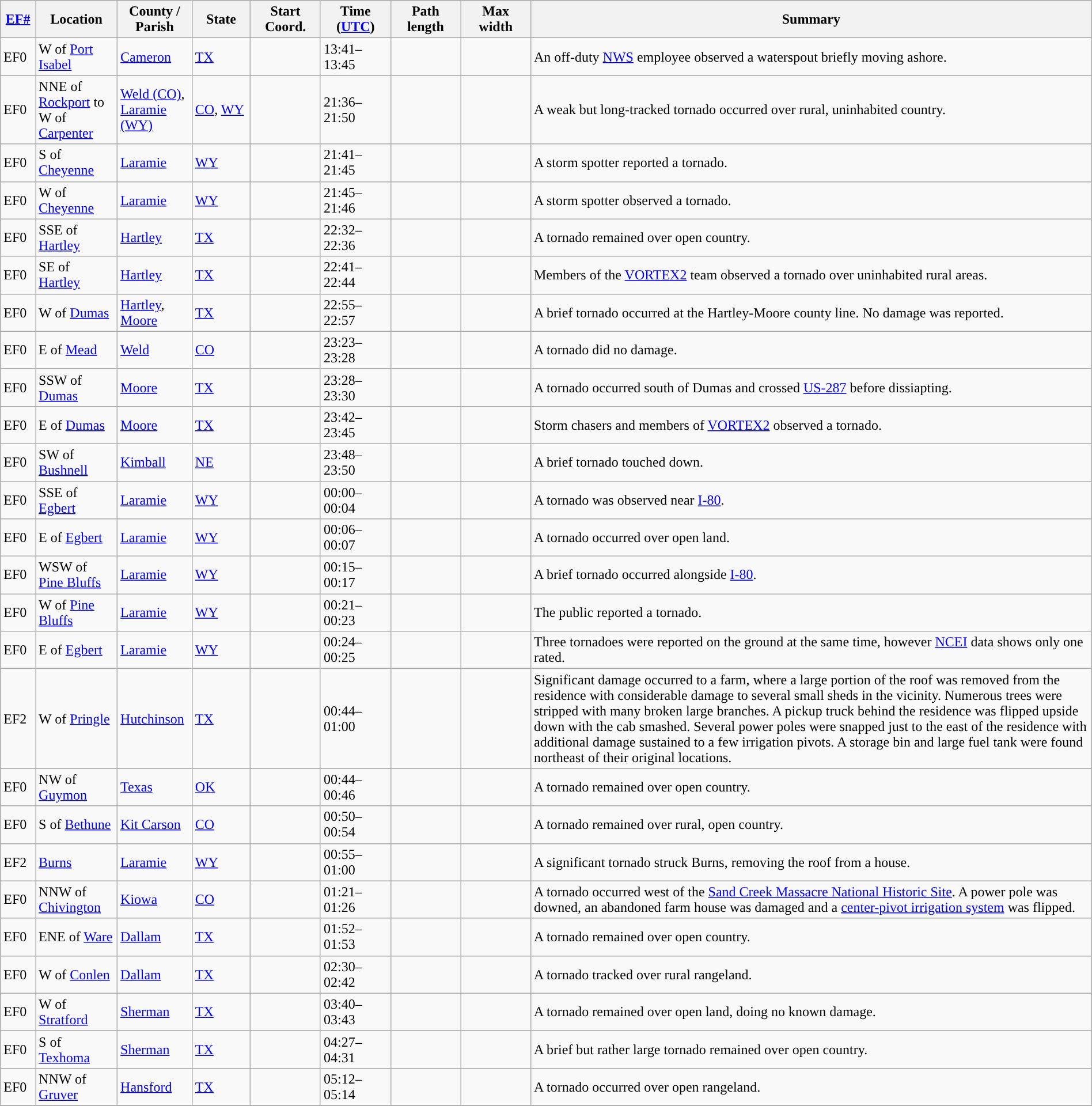<table class="wikitable sortable" style="width:100%;">
<tr>
<th scope="col"  style="width:3%; text-align:center;"><a href='#'>EF#</a></th>
<th scope="col"  style="width:7%; text-align:center;" class="unsortable">Location</th>
<th scope="col"  style="width:6%; text-align:center;" class="unsortable">County / Parish</th>
<th scope="col"  style="width:5%; text-align:center;">State</th>
<th scope="col"  style="width:6%; text-align:center;">Start Coord.</th>
<th scope="col"  style="width:6%; text-align:center;">Time (<a href='#'>UTC</a>)</th>
<th scope="col"  style="width:6%; text-align:center;">Path length</th>
<th scope="col"  style="width:6%; text-align:center;">Max width</th>
<th scope="col" class="unsortable" style="width:48%; text-align:center;">Summary</th>
</tr>
<tr>
<td>EF0</td>
<td>W of <a href='#'>Port Isabel</a></td>
<td><a href='#'>Cameron</a></td>
<td><a href='#'>TX</a></td>
<td></td>
<td>13:41–13:45</td>
<td></td>
<td></td>
<td>An off-duty <a href='#'>NWS</a> employee observed a waterspout briefly moving ashore.</td>
</tr>
<tr>
<td>EF0</td>
<td>NNE of <a href='#'>Rockport</a> to W of <a href='#'>Carpenter</a></td>
<td><a href='#'>Weld (CO)</a>, <a href='#'>Laramie (WY)</a></td>
<td><a href='#'>CO</a>, <a href='#'>WY</a></td>
<td></td>
<td>21:36–21:50</td>
<td></td>
<td></td>
<td>A weak but long-tracked tornado occurred over rural, uninhabited country.</td>
</tr>
<tr>
<td>EF0</td>
<td>S of <a href='#'>Cheyenne</a></td>
<td><a href='#'>Laramie</a></td>
<td><a href='#'>WY</a></td>
<td></td>
<td>21:41–21:45</td>
<td></td>
<td></td>
<td>A storm spotter reported a tornado.</td>
</tr>
<tr>
<td>EF0</td>
<td>W of <a href='#'>Cheyenne</a></td>
<td><a href='#'>Laramie</a></td>
<td><a href='#'>WY</a></td>
<td></td>
<td>21:45–21:46</td>
<td></td>
<td></td>
<td>A storm spotter observed a tornado.</td>
</tr>
<tr>
<td>EF0</td>
<td>SSE of <a href='#'>Hartley</a></td>
<td><a href='#'>Hartley</a></td>
<td><a href='#'>TX</a></td>
<td></td>
<td>22:32–22:36</td>
<td></td>
<td></td>
<td>A tornado remained over open country.</td>
</tr>
<tr>
<td>EF0</td>
<td>SE of <a href='#'>Hartley</a></td>
<td><a href='#'>Hartley</a></td>
<td><a href='#'>TX</a></td>
<td></td>
<td>22:41–22:44</td>
<td></td>
<td></td>
<td>Members of the <a href='#'>VORTEX2</a> team observed a tornado over uninhabited rural areas.</td>
</tr>
<tr>
<td>EF0</td>
<td>W of <a href='#'>Dumas</a></td>
<td><a href='#'>Hartley</a>, <a href='#'>Moore</a></td>
<td><a href='#'>TX</a></td>
<td></td>
<td>22:55–22:57</td>
<td></td>
<td></td>
<td>A brief tornado occurred at the Hartley-Moore county line. No damage was reported.</td>
</tr>
<tr>
<td>EF0</td>
<td>E of <a href='#'>Mead</a></td>
<td><a href='#'>Weld</a></td>
<td><a href='#'>CO</a></td>
<td></td>
<td>23:23–23:28</td>
<td></td>
<td></td>
<td>A tornado did no damage.</td>
</tr>
<tr>
<td>EF0</td>
<td>SSW of <a href='#'>Dumas</a></td>
<td><a href='#'>Moore</a></td>
<td><a href='#'>TX</a></td>
<td></td>
<td>23:28–23:30</td>
<td></td>
<td></td>
<td>A tornado occurred south of Dumas and crossed <a href='#'>US-287</a> before dissiapting.</td>
</tr>
<tr>
<td>EF0</td>
<td>E of <a href='#'>Dumas</a></td>
<td><a href='#'>Moore</a></td>
<td><a href='#'>TX</a></td>
<td></td>
<td>23:42–23:45</td>
<td></td>
<td></td>
<td>Storm chasers and members of <a href='#'>VORTEX2</a> observed a tornado.</td>
</tr>
<tr>
<td>EF0</td>
<td>SW of <a href='#'>Bushnell</a></td>
<td><a href='#'>Kimball</a></td>
<td><a href='#'>NE</a></td>
<td></td>
<td>23:48–23:50</td>
<td></td>
<td></td>
<td>A brief tornado touched down.</td>
</tr>
<tr>
<td>EF0</td>
<td>SSE of <a href='#'>Egbert</a></td>
<td><a href='#'>Laramie</a></td>
<td><a href='#'>WY</a></td>
<td></td>
<td>00:00–00:04</td>
<td></td>
<td></td>
<td>A tornado was observed near <a href='#'>I-80</a>.</td>
</tr>
<tr>
<td>EF0</td>
<td>E of <a href='#'>Egbert</a></td>
<td><a href='#'>Laramie</a></td>
<td><a href='#'>WY</a></td>
<td></td>
<td>00:06–00:07</td>
<td></td>
<td></td>
<td>A tornado occurred over open land.</td>
</tr>
<tr>
<td>EF0</td>
<td>WSW of <a href='#'>Pine Bluffs</a></td>
<td><a href='#'>Laramie</a></td>
<td><a href='#'>WY</a></td>
<td></td>
<td>00:15–00:17</td>
<td></td>
<td></td>
<td>A brief tornado occurred alongside <a href='#'>I-80</a>.</td>
</tr>
<tr>
<td>EF0</td>
<td>W of <a href='#'>Pine Bluffs</a></td>
<td><a href='#'>Laramie</a></td>
<td><a href='#'>WY</a></td>
<td></td>
<td>00:21–00:23</td>
<td></td>
<td></td>
<td>The public reported a tornado.</td>
</tr>
<tr>
<td>EF0</td>
<td>E of <a href='#'>Egbert</a></td>
<td><a href='#'>Laramie</a></td>
<td><a href='#'>WY</a></td>
<td></td>
<td>00:24–00:25</td>
<td></td>
<td></td>
<td>Three tornadoes were reported on the ground at the same time, however <a href='#'>NCEI</a> data shows only one rated.</td>
</tr>
<tr>
<td>EF2</td>
<td>W of <a href='#'>Pringle</a></td>
<td><a href='#'>Hutchinson</a></td>
<td><a href='#'>TX</a></td>
<td></td>
<td>00:44–01:00</td>
<td></td>
<td></td>
<td>Significant damage occurred to a farm, where a large portion of the roof was removed from the residence with considerable damage to several small sheds in the vicinity. Numerous trees were stripped with many broken large branches. A pickup truck behind the residence was flipped upside down with the cab smashed. Several power poles were snapped just to the east of the residence with additional damage sustained to a few irrigation pivots. A storage bin and large fuel tank were found  northeast of their original locations.</td>
</tr>
<tr>
<td>EF0</td>
<td>NW of <a href='#'>Guymon</a></td>
<td><a href='#'>Texas</a></td>
<td><a href='#'>OK</a></td>
<td></td>
<td>00:44–00:46</td>
<td></td>
<td></td>
<td>A tornado remained over open country.</td>
</tr>
<tr>
<td>EF0</td>
<td>S of <a href='#'>Bethune</a></td>
<td><a href='#'>Kit Carson</a></td>
<td><a href='#'>CO</a></td>
<td></td>
<td>00:50–00:54</td>
<td></td>
<td></td>
<td>A tornado remained over rural, open country.</td>
</tr>
<tr>
<td>EF2</td>
<td><a href='#'>Burns</a></td>
<td><a href='#'>Laramie</a></td>
<td><a href='#'>WY</a></td>
<td></td>
<td>00:55–01:00</td>
<td></td>
<td></td>
<td>A significant tornado struck Burns, removing the roof from a house.</td>
</tr>
<tr>
<td>EF0</td>
<td>NNW of <a href='#'>Chivington</a></td>
<td><a href='#'>Kiowa</a></td>
<td><a href='#'>CO</a></td>
<td></td>
<td>01:21–01:26</td>
<td></td>
<td></td>
<td>A tornado occurred west of the <a href='#'>Sand Creek Massacre National Historic Site</a>. A power pole was downed, an abandoned farm house was damaged and a <a href='#'>center-pivot irrigation system</a> was flipped.</td>
</tr>
<tr>
<td>EF0</td>
<td>ENE of <a href='#'>Ware</a></td>
<td><a href='#'>Dallam</a></td>
<td><a href='#'>TX</a></td>
<td></td>
<td>01:52–01:53</td>
<td></td>
<td></td>
<td>A tornado remained over open country.</td>
</tr>
<tr>
<td>EF0</td>
<td>W of <a href='#'>Conlen</a></td>
<td><a href='#'>Dallam</a></td>
<td><a href='#'>TX</a></td>
<td></td>
<td>02:30–02:42</td>
<td></td>
<td></td>
<td>A tornado tracked over rural rangeland.</td>
</tr>
<tr>
<td>EF0</td>
<td>W of <a href='#'>Stratford</a></td>
<td><a href='#'>Sherman</a></td>
<td><a href='#'>TX</a></td>
<td></td>
<td>03:40–03:43</td>
<td></td>
<td></td>
<td>A tornado remained over open land, doing no known damage.</td>
</tr>
<tr>
<td>EF0</td>
<td>S of <a href='#'>Texhoma</a></td>
<td><a href='#'>Sherman</a></td>
<td><a href='#'>TX</a></td>
<td></td>
<td>04:27–04:31</td>
<td></td>
<td></td>
<td>A brief but rather large tornado remained over open country.</td>
</tr>
<tr>
<td>EF0</td>
<td>NNW of <a href='#'>Gruver</a></td>
<td><a href='#'>Hansford</a></td>
<td><a href='#'>TX</a></td>
<td></td>
<td>05:12–05:14</td>
<td></td>
<td></td>
<td>A tornado occurred over open rangeland.</td>
</tr>
<tr>
</tr>
</table>
